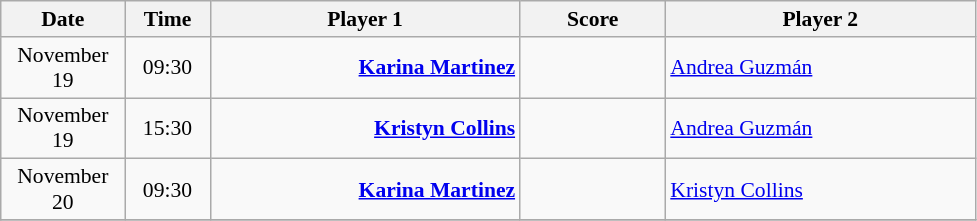<table class="wikitable" style="font-size:90%; text-align:center">
<tr>
<th width="76">Date</th>
<th width="50">Time</th>
<th width="200">Player 1</th>
<th width="90">Score</th>
<th width="200">Player 2</th>
</tr>
<tr>
<td>November 19</td>
<td>09:30</td>
<td align="right"><strong><a href='#'>Karina Martinez</a> </strong></td>
<td></td>
<td align="left"> <a href='#'>Andrea Guzmán</a></td>
</tr>
<tr>
<td>November 19</td>
<td>15:30</td>
<td align="right"><strong><a href='#'>Kristyn Collins</a> </strong></td>
<td></td>
<td align="left"> <a href='#'>Andrea Guzmán</a></td>
</tr>
<tr>
<td>November 20</td>
<td>09:30</td>
<td align="right"><strong><a href='#'>Karina Martinez</a> </strong></td>
<td></td>
<td align="left"> <a href='#'>Kristyn Collins</a></td>
</tr>
<tr>
</tr>
</table>
